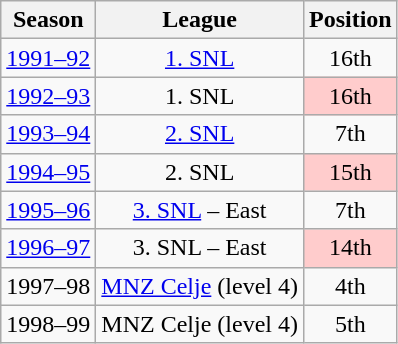<table class="wikitable" style="text-align: center">
<tr>
<th>Season</th>
<th>League</th>
<th>Position</th>
</tr>
<tr>
<td><a href='#'>1991–92</a></td>
<td><a href='#'>1. SNL</a></td>
<td>16th</td>
</tr>
<tr>
<td><a href='#'>1992–93</a></td>
<td>1. SNL</td>
<td style="background: #FFCCCC;">16th</td>
</tr>
<tr>
<td><a href='#'>1993–94</a></td>
<td><a href='#'>2. SNL</a></td>
<td>7th</td>
</tr>
<tr>
<td><a href='#'>1994–95</a></td>
<td>2. SNL</td>
<td style="background: #FFCCCC;">15th</td>
</tr>
<tr>
<td><a href='#'>1995–96</a></td>
<td><a href='#'>3. SNL</a> – East</td>
<td>7th</td>
</tr>
<tr>
<td><a href='#'>1996–97</a></td>
<td>3. SNL – East</td>
<td style="background: #FFCCCC;">14th</td>
</tr>
<tr>
<td>1997–98</td>
<td><a href='#'>MNZ Celje</a> (level 4)</td>
<td>4th</td>
</tr>
<tr>
<td>1998–99</td>
<td>MNZ Celje (level 4)</td>
<td>5th</td>
</tr>
</table>
